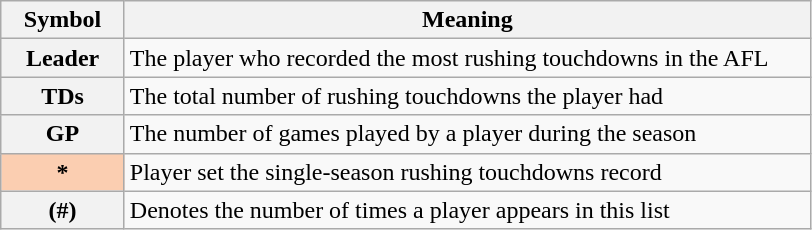<table class="wikitable plainrowheaders" border="1">
<tr>
<th scope="col" style="width:75px">Symbol</th>
<th scope="col" style="width:450px">Meaning</th>
</tr>
<tr>
<th scope="row" style="text-align:center;"><strong>Leader</strong></th>
<td>The player who recorded the most rushing touchdowns in the AFL</td>
</tr>
<tr>
<th scope="row" style="text-align:center;"><strong>TDs</strong></th>
<td>The total number of rushing touchdowns the player had</td>
</tr>
<tr>
<th scope="row" style="text-align:center;"><strong>GP</strong></th>
<td>The number of games played by a player during the season</td>
</tr>
<tr>
<th scope="row" style="text-align:center; background:#fbceb1;">*</th>
<td>Player set the single-season rushing touchdowns record</td>
</tr>
<tr>
<th scope="row" style="text-align:center;">(#)</th>
<td>Denotes the number of times a player appears in this list</td>
</tr>
</table>
